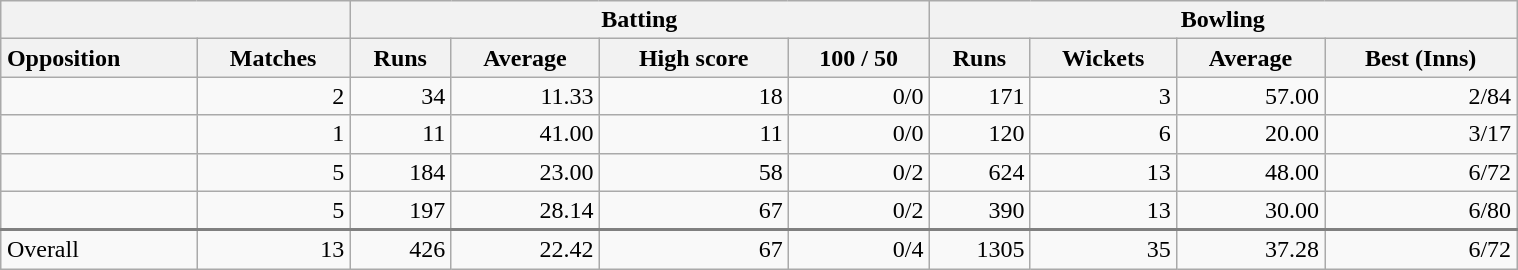<table class="wikitable" style="margin:1em auto 1em auto; width:80%;">
<tr>
<th colspan=2> </th>
<th colspan=4>Batting</th>
<th colspan=4>Bowling</th>
</tr>
<tr>
<th style="text-align:left;">Opposition</th>
<th>Matches</th>
<th>Runs</th>
<th>Average</th>
<th>High score</th>
<th>100 / 50</th>
<th>Runs</th>
<th>Wickets</th>
<th>Average</th>
<th>Best (Inns)</th>
</tr>
<tr style="text-align:right;">
<td style="text-align:left;"></td>
<td>2</td>
<td>34</td>
<td>11.33</td>
<td>18</td>
<td>0/0</td>
<td>171</td>
<td>3</td>
<td>57.00</td>
<td>2/84</td>
</tr>
<tr style="text-align:right;">
<td style="text-align:left;"></td>
<td>1</td>
<td>11</td>
<td>41.00</td>
<td>11</td>
<td>0/0</td>
<td>120</td>
<td>6</td>
<td>20.00</td>
<td>3/17</td>
</tr>
<tr style="text-align:right;">
<td style="text-align:left;"></td>
<td>5</td>
<td>184</td>
<td>23.00</td>
<td>58</td>
<td>0/2</td>
<td>624</td>
<td>13</td>
<td>48.00</td>
<td>6/72</td>
</tr>
<tr style="text-align:right;">
<td style="text-align:left;"></td>
<td>5</td>
<td>197</td>
<td>28.14</td>
<td>67</td>
<td>0/2</td>
<td>390</td>
<td>13</td>
<td>30.00</td>
<td>6/80</td>
</tr>
<tr style="text-align:right; border-top:solid 2px gray;">
<td style="text-align:left;">Overall</td>
<td>13</td>
<td>426</td>
<td>22.42</td>
<td>67</td>
<td>0/4</td>
<td>1305</td>
<td>35</td>
<td>37.28</td>
<td>6/72</td>
</tr>
</table>
